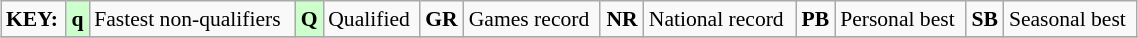<table class="wikitable" style="margin:0.5em auto; font-size:90%;position:relative;" width=60%>
<tr>
<td><strong>KEY:</strong></td>
<td bgcolor=ccffcc align=center><strong>q</strong></td>
<td>Fastest non-qualifiers</td>
<td bgcolor=ccffcc align=center><strong>Q</strong></td>
<td>Qualified</td>
<td align=center><strong>GR</strong></td>
<td>Games record</td>
<td align=center><strong>NR</strong></td>
<td>National record</td>
<td align=center><strong>PB</strong></td>
<td>Personal best</td>
<td align=center><strong>SB</strong></td>
<td>Seasonal best</td>
</tr>
<tr>
</tr>
</table>
